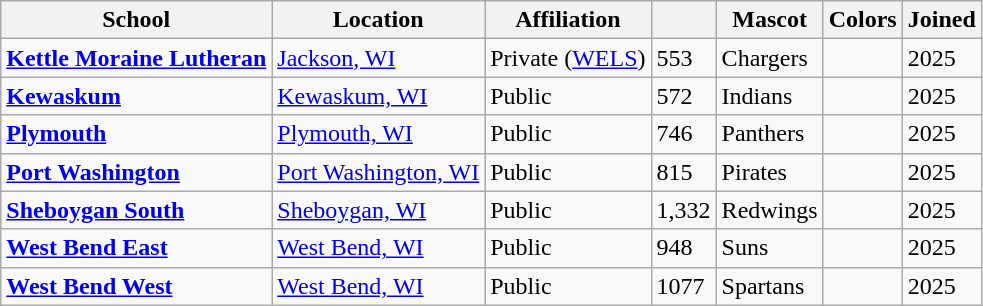<table class="wikitable sortable">
<tr>
<th>School</th>
<th>Location</th>
<th>Affiliation</th>
<th></th>
<th>Mascot</th>
<th>Colors</th>
<th>Joined</th>
</tr>
<tr>
<td><a href='#'><strong>Kettle Moraine Lutheran</strong></a></td>
<td><a href='#'>Jackson, WI</a></td>
<td>Private (<a href='#'>WELS</a>)</td>
<td>553</td>
<td>Chargers</td>
<td> </td>
<td>2025</td>
</tr>
<tr>
<td><a href='#'><strong>Kewaskum</strong></a></td>
<td><a href='#'>Kewaskum, WI</a></td>
<td>Public</td>
<td>572</td>
<td>Indians</td>
<td> </td>
<td>2025</td>
</tr>
<tr>
<td><a href='#'><strong>Plymouth</strong></a></td>
<td><a href='#'>Plymouth, WI</a></td>
<td>Public</td>
<td>746</td>
<td>Panthers</td>
<td> </td>
<td>2025</td>
</tr>
<tr>
<td><a href='#'><strong>Port Washington</strong></a></td>
<td><a href='#'>Port Washington, WI</a></td>
<td>Public</td>
<td>815</td>
<td>Pirates</td>
<td> </td>
<td>2025</td>
</tr>
<tr>
<td><a href='#'><strong>Sheboygan South</strong></a></td>
<td><a href='#'>Sheboygan, WI</a></td>
<td>Public</td>
<td>1,332</td>
<td>Redwings</td>
<td> </td>
<td>2025</td>
</tr>
<tr>
<td><a href='#'><strong>West Bend East</strong></a></td>
<td><a href='#'>West Bend, WI</a></td>
<td>Public</td>
<td>948</td>
<td>Suns</td>
<td> </td>
<td>2025</td>
</tr>
<tr>
<td><a href='#'><strong>West Bend West</strong></a></td>
<td><a href='#'>West Bend, WI</a></td>
<td>Public</td>
<td>1077</td>
<td>Spartans</td>
<td> </td>
<td>2025</td>
</tr>
</table>
